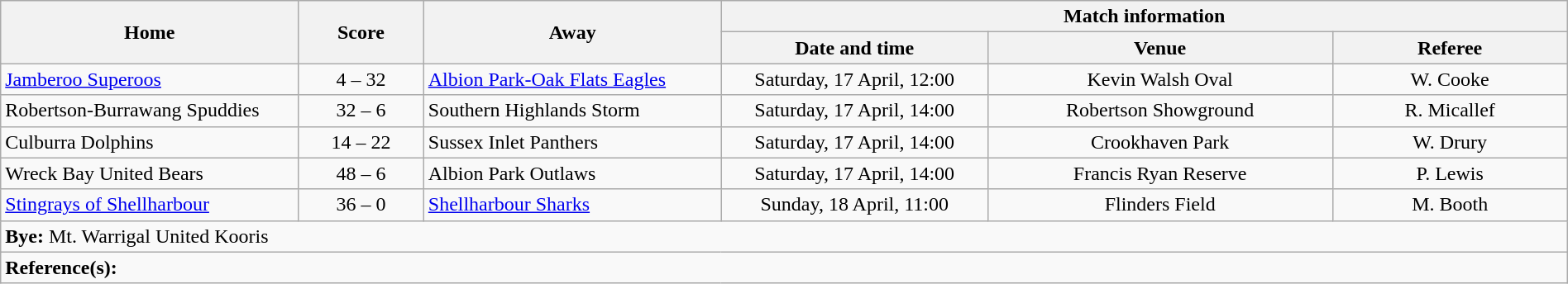<table class="wikitable" width="100% text-align:center;">
<tr>
<th rowspan="2" width="19%">Home</th>
<th rowspan="2" width="8%">Score</th>
<th rowspan="2" width="19%">Away</th>
<th colspan="3">Match information</th>
</tr>
<tr bgcolor="#CCCCCC">
<th width="17%">Date and time</th>
<th width="22%">Venue</th>
<th>Referee</th>
</tr>
<tr>
<td> <a href='#'>Jamberoo Superoos</a></td>
<td style="text-align:center;">4 – 32</td>
<td> <a href='#'>Albion Park-Oak Flats Eagles</a></td>
<td style="text-align:center;">Saturday, 17 April, 12:00</td>
<td style="text-align:center;">Kevin Walsh Oval</td>
<td style="text-align:center;">W. Cooke</td>
</tr>
<tr>
<td> Robertson-Burrawang Spuddies</td>
<td style="text-align:center;">32 – 6</td>
<td> Southern Highlands Storm</td>
<td style="text-align:center;">Saturday, 17 April, 14:00</td>
<td style="text-align:center;">Robertson Showground</td>
<td style="text-align:center;">R. Micallef</td>
</tr>
<tr>
<td> Culburra Dolphins</td>
<td style="text-align:center;">14 – 22</td>
<td> Sussex Inlet Panthers</td>
<td style="text-align:center;">Saturday, 17 April, 14:00</td>
<td style="text-align:center;">Crookhaven Park</td>
<td style="text-align:center;">W. Drury</td>
</tr>
<tr>
<td> Wreck Bay United Bears</td>
<td style="text-align:center;">48 – 6</td>
<td> Albion Park Outlaws</td>
<td style="text-align:center;">Saturday, 17 April, 14:00</td>
<td style="text-align:center;">Francis Ryan Reserve</td>
<td style="text-align:center;">P. Lewis</td>
</tr>
<tr>
<td> <a href='#'>Stingrays of Shellharbour</a></td>
<td style="text-align:center;">36 – 0</td>
<td> <a href='#'>Shellharbour Sharks</a></td>
<td style="text-align:center;">Sunday, 18 April, 11:00</td>
<td style="text-align:center;">Flinders Field</td>
<td style="text-align:center;">M. Booth</td>
</tr>
<tr>
<td colspan="6" align="centre"><strong>Bye:</strong>  Mt. Warrigal United Kooris</td>
</tr>
<tr>
<td colspan="6"><strong>Reference(s):</strong> </td>
</tr>
</table>
